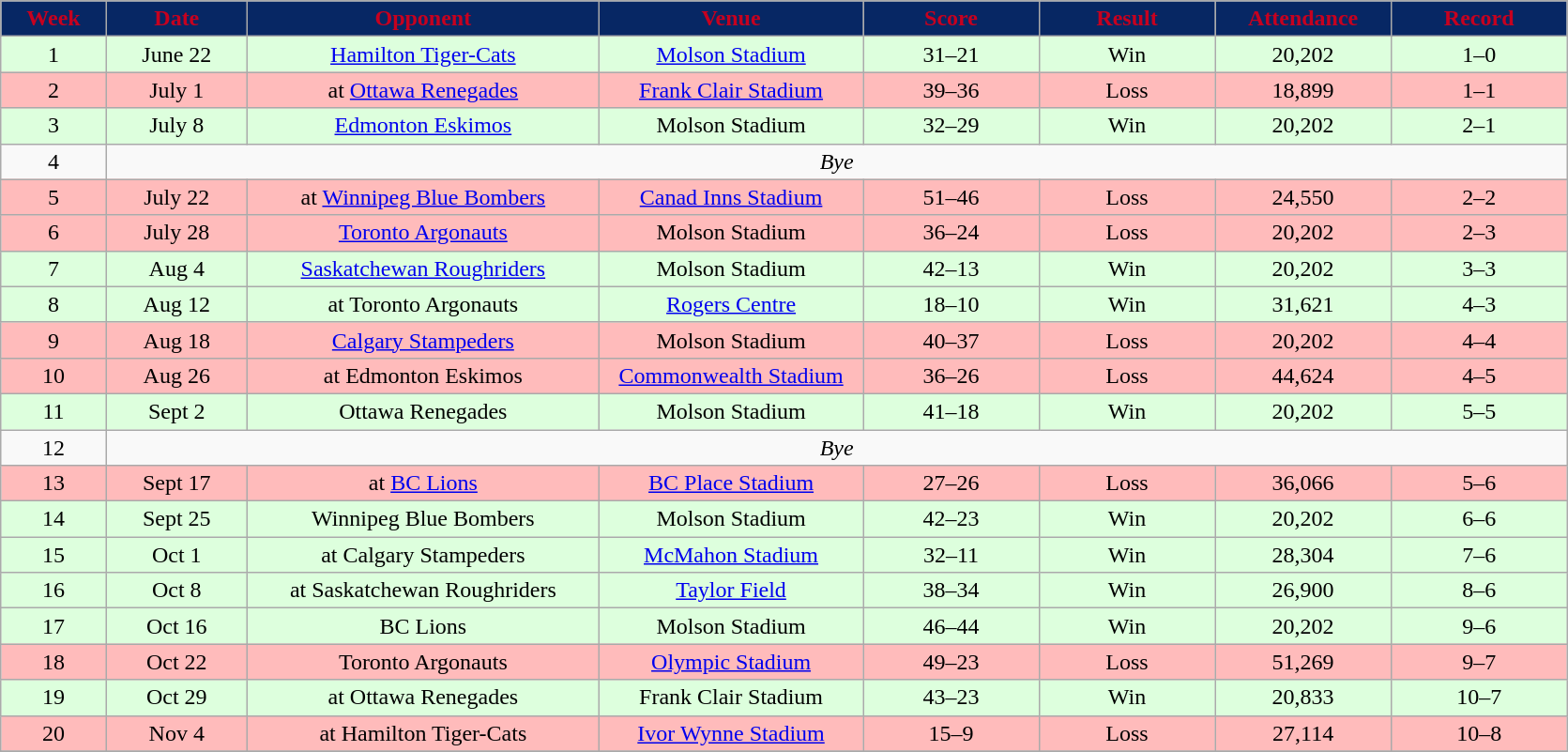<table class="wikitable sortable sortable" style="font-size: 100%; text-align: center;">
<tr>
<th style="background:#072764;color:#c6011f;" width="6%">Week</th>
<th style="background:#072764;color:#c6011f;" width="8%">Date</th>
<th style="background:#072764;color:#c6011f;" width="20%">Opponent</th>
<th style="background:#072764;color:#c6011f;" width="15%">Venue</th>
<th style="background:#072764;color:#c6011f;" width="10%">Score</th>
<th style="background:#072763;color:#c6011f;" width="10%">Result</th>
<th style="background:#072764;color:#c6011f;" width="10%">Attendance</th>
<th style="background:#072764;color:#c6011f;" width="10%">Record</th>
</tr>
<tr bgcolor="ddffdd">
<td>1</td>
<td>June 22</td>
<td><a href='#'>Hamilton Tiger-Cats</a></td>
<td><a href='#'>Molson Stadium</a></td>
<td>31–21</td>
<td>Win</td>
<td>20,202</td>
<td>1–0</td>
</tr>
<tr bgcolor="ffbbbb">
<td>2</td>
<td>July 1</td>
<td>at <a href='#'>Ottawa Renegades</a></td>
<td><a href='#'>Frank Clair Stadium</a></td>
<td>39–36</td>
<td>Loss</td>
<td>18,899</td>
<td>1–1</td>
</tr>
<tr bgcolor="ddffdd">
<td>3</td>
<td>July 8</td>
<td><a href='#'>Edmonton Eskimos</a></td>
<td>Molson Stadium</td>
<td>32–29</td>
<td>Win</td>
<td>20,202</td>
<td>2–1</td>
</tr>
<tr align="center">
<td>4</td>
<td colSpan=56 align="center"><em>Bye</em></td>
</tr>
<tr bgcolor="ffbbbb">
<td>5</td>
<td>July 22</td>
<td>at <a href='#'>Winnipeg Blue Bombers</a></td>
<td><a href='#'>Canad Inns Stadium</a></td>
<td>51–46</td>
<td>Loss</td>
<td>24,550</td>
<td>2–2</td>
</tr>
<tr bgcolor="ffbbbb">
<td>6</td>
<td>July 28</td>
<td><a href='#'>Toronto Argonauts</a></td>
<td>Molson Stadium</td>
<td>36–24</td>
<td>Loss</td>
<td>20,202</td>
<td>2–3</td>
</tr>
<tr bgcolor="ddffdd">
<td>7</td>
<td>Aug 4</td>
<td><a href='#'>Saskatchewan Roughriders</a></td>
<td>Molson Stadium</td>
<td>42–13</td>
<td>Win</td>
<td>20,202</td>
<td>3–3</td>
</tr>
<tr bgcolor="ddffdd">
<td>8</td>
<td>Aug 12</td>
<td>at Toronto Argonauts</td>
<td><a href='#'>Rogers Centre</a></td>
<td>18–10</td>
<td>Win</td>
<td>31,621</td>
<td>4–3</td>
</tr>
<tr bgcolor="ffbbbb">
<td>9</td>
<td>Aug 18</td>
<td><a href='#'>Calgary Stampeders</a></td>
<td>Molson Stadium</td>
<td>40–37</td>
<td>Loss</td>
<td>20,202</td>
<td>4–4</td>
</tr>
<tr bgcolor="ffbbbb">
<td>10</td>
<td>Aug 26</td>
<td>at Edmonton Eskimos</td>
<td><a href='#'>Commonwealth Stadium</a></td>
<td>36–26</td>
<td>Loss</td>
<td>44,624</td>
<td>4–5</td>
</tr>
<tr bgcolor="ddffdd">
<td>11</td>
<td>Sept 2</td>
<td>Ottawa Renegades</td>
<td>Molson Stadium</td>
<td>41–18</td>
<td>Win</td>
<td>20,202</td>
<td>5–5</td>
</tr>
<tr align="center">
<td>12</td>
<td colSpan=56 align="center"><em>Bye</em></td>
</tr>
<tr bgcolor="ffbbbb">
<td>13</td>
<td>Sept 17</td>
<td>at <a href='#'>BC Lions</a></td>
<td><a href='#'>BC Place Stadium</a></td>
<td>27–26</td>
<td>Loss</td>
<td>36,066</td>
<td>5–6</td>
</tr>
<tr bgcolor="ddffdd">
<td>14</td>
<td>Sept 25</td>
<td>Winnipeg Blue Bombers</td>
<td>Molson Stadium</td>
<td>42–23</td>
<td>Win</td>
<td>20,202</td>
<td>6–6</td>
</tr>
<tr bgcolor="ddffdd">
<td>15</td>
<td>Oct 1</td>
<td>at Calgary Stampeders</td>
<td><a href='#'>McMahon Stadium</a></td>
<td>32–11</td>
<td>Win</td>
<td>28,304</td>
<td>7–6</td>
</tr>
<tr bgcolor="ddffdd">
<td>16</td>
<td>Oct 8</td>
<td>at Saskatchewan Roughriders</td>
<td><a href='#'>Taylor Field</a></td>
<td>38–34</td>
<td>Win</td>
<td>26,900</td>
<td>8–6</td>
</tr>
<tr bgcolor="ddffdd">
<td>17</td>
<td>Oct 16</td>
<td>BC Lions</td>
<td>Molson Stadium</td>
<td>46–44</td>
<td>Win</td>
<td>20,202</td>
<td>9–6</td>
</tr>
<tr bgcolor="ffbbbb">
<td>18</td>
<td>Oct 22</td>
<td>Toronto Argonauts</td>
<td><a href='#'>Olympic Stadium</a></td>
<td>49–23</td>
<td>Loss</td>
<td>51,269</td>
<td>9–7</td>
</tr>
<tr bgcolor="ddffdd">
<td>19</td>
<td>Oct 29</td>
<td>at Ottawa Renegades</td>
<td>Frank Clair Stadium</td>
<td>43–23</td>
<td>Win</td>
<td>20,833</td>
<td>10–7</td>
</tr>
<tr bgcolor="ffbbbb">
<td>20</td>
<td>Nov 4</td>
<td>at Hamilton Tiger-Cats</td>
<td><a href='#'>Ivor Wynne Stadium</a></td>
<td>15–9</td>
<td>Loss</td>
<td>27,114</td>
<td>10–8</td>
</tr>
<tr>
</tr>
</table>
